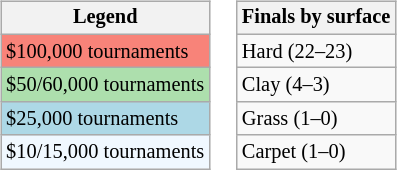<table>
<tr valign=top>
<td><br><table class="wikitable" style="font-size:85%">
<tr>
<th>Legend</th>
</tr>
<tr style="background:#f88379;">
<td>$100,000 tournaments</td>
</tr>
<tr style="background:#addfad;">
<td>$50/60,000 tournaments</td>
</tr>
<tr style="background:lightblue;">
<td>$25,000 tournaments</td>
</tr>
<tr style="background:#f0f8ff;">
<td>$10/15,000 tournaments</td>
</tr>
</table>
</td>
<td><br><table class="wikitable" style="font-size:85%">
<tr>
<th>Finals by surface</th>
</tr>
<tr>
<td>Hard (22–23)</td>
</tr>
<tr>
<td>Clay (4–3)</td>
</tr>
<tr>
<td>Grass (1–0)</td>
</tr>
<tr>
<td>Carpet (1–0)</td>
</tr>
</table>
</td>
</tr>
</table>
